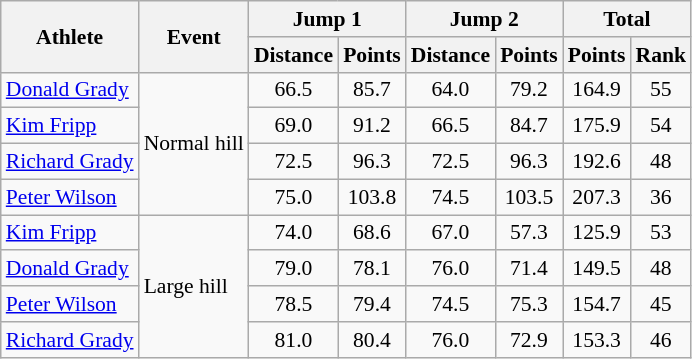<table class="wikitable" style="font-size:90%">
<tr>
<th rowspan="2">Athlete</th>
<th rowspan="2">Event</th>
<th colspan="2">Jump 1</th>
<th colspan="2">Jump 2</th>
<th colspan="2">Total</th>
</tr>
<tr>
<th>Distance</th>
<th>Points</th>
<th>Distance</th>
<th>Points</th>
<th>Points</th>
<th>Rank</th>
</tr>
<tr>
<td><a href='#'>Donald Grady</a></td>
<td rowspan="4">Normal hill</td>
<td align="center">66.5</td>
<td align="center">85.7</td>
<td align="center">64.0</td>
<td align="center">79.2</td>
<td align="center">164.9</td>
<td align="center">55</td>
</tr>
<tr>
<td><a href='#'>Kim Fripp</a></td>
<td align="center">69.0</td>
<td align="center">91.2</td>
<td align="center">66.5</td>
<td align="center">84.7</td>
<td align="center">175.9</td>
<td align="center">54</td>
</tr>
<tr>
<td><a href='#'>Richard Grady</a></td>
<td align="center">72.5</td>
<td align="center">96.3</td>
<td align="center">72.5</td>
<td align="center">96.3</td>
<td align="center">192.6</td>
<td align="center">48</td>
</tr>
<tr>
<td><a href='#'>Peter Wilson</a></td>
<td align="center">75.0</td>
<td align="center">103.8</td>
<td align="center">74.5</td>
<td align="center">103.5</td>
<td align="center">207.3</td>
<td align="center">36</td>
</tr>
<tr>
<td><a href='#'>Kim Fripp</a></td>
<td rowspan="4">Large hill</td>
<td align="center">74.0</td>
<td align="center">68.6</td>
<td align="center">67.0</td>
<td align="center">57.3</td>
<td align="center">125.9</td>
<td align="center">53</td>
</tr>
<tr>
<td><a href='#'>Donald Grady</a></td>
<td align="center">79.0</td>
<td align="center">78.1</td>
<td align="center">76.0</td>
<td align="center">71.4</td>
<td align="center">149.5</td>
<td align="center">48</td>
</tr>
<tr>
<td><a href='#'>Peter Wilson</a></td>
<td align="center">78.5</td>
<td align="center">79.4</td>
<td align="center">74.5</td>
<td align="center">75.3</td>
<td align="center">154.7</td>
<td align="center">45</td>
</tr>
<tr>
<td><a href='#'>Richard Grady</a></td>
<td align="center">81.0</td>
<td align="center">80.4</td>
<td align="center">76.0</td>
<td align="center">72.9</td>
<td align="center">153.3</td>
<td align="center">46</td>
</tr>
</table>
